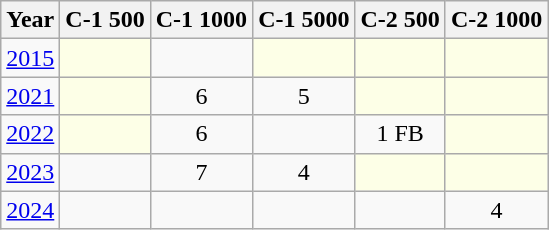<table class="wikitable" style="text-align:center;">
<tr>
<th>Year</th>
<th>C-1 500</th>
<th>C-1 1000</th>
<th>C-1 5000</th>
<th>C-2 500</th>
<th>C-2 1000</th>
</tr>
<tr>
<td><a href='#'>2015</a></td>
<td style="background:#fdffe7"></td>
<td></td>
<td style="background:#fdffe7"></td>
<td style="background:#fdffe7"></td>
<td style="background:#fdffe7"></td>
</tr>
<tr>
<td><a href='#'>2021</a></td>
<td style="background:#fdffe7"></td>
<td>6</td>
<td>5</td>
<td style="background:#fdffe7"></td>
<td style="background:#fdffe7"></td>
</tr>
<tr>
<td><a href='#'>2022</a></td>
<td style="background:#fdffe7"></td>
<td>6</td>
<td></td>
<td>1 FB</td>
<td style="background:#fdffe7"></td>
</tr>
<tr>
<td><a href='#'>2023</a></td>
<td></td>
<td>7</td>
<td>4</td>
<td style="background:#fdffe7"></td>
<td style="background:#fdffe7"></td>
</tr>
<tr>
<td><a href='#'>2024</a></td>
<td></td>
<td></td>
<td></td>
<td></td>
<td>4</td>
</tr>
</table>
